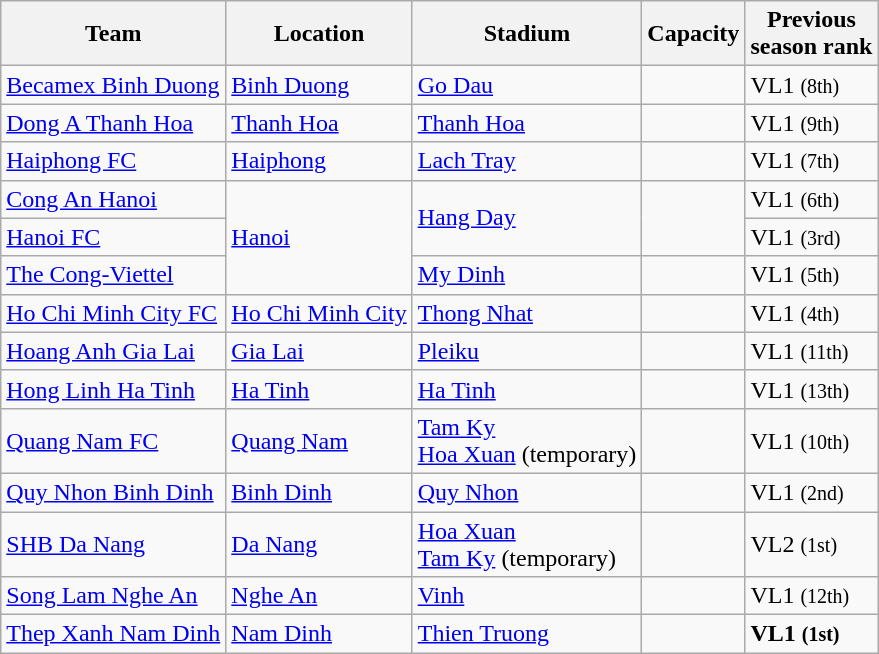<table class="wikitable sortable">
<tr>
<th>Team</th>
<th>Location</th>
<th>Stadium</th>
<th>Capacity</th>
<th>Previous<br>season rank</th>
</tr>
<tr>
<td><a href='#'>Becamex Binh Duong</a></td>
<td><a href='#'>Binh Duong</a></td>
<td><a href='#'>Go Dau</a></td>
<td></td>
<td>VL1 <small>(8th)</small></td>
</tr>
<tr>
<td><a href='#'>Dong A Thanh Hoa</a></td>
<td><a href='#'>Thanh Hoa</a></td>
<td><a href='#'>Thanh Hoa</a></td>
<td></td>
<td>VL1 <small>(9th)</small></td>
</tr>
<tr>
<td><a href='#'>Haiphong FC</a></td>
<td><a href='#'>Haiphong</a></td>
<td><a href='#'>Lach Tray</a></td>
<td></td>
<td>VL1 <small>(7th)</small></td>
</tr>
<tr>
<td><a href='#'>Cong An Hanoi</a></td>
<td rowspan=3><a href='#'>Hanoi</a></td>
<td rowspan=2><a href='#'>Hang Day</a></td>
<td rowspan=2></td>
<td>VL1 <small>(6th)</small></td>
</tr>
<tr>
<td><a href='#'>Hanoi FC</a></td>
<td>VL1 <small>(3rd)</small></td>
</tr>
<tr>
<td><a href='#'>The Cong-Viettel</a></td>
<td><a href='#'>My Dinh</a></td>
<td></td>
<td>VL1 <small>(5th)</small></td>
</tr>
<tr>
<td><a href='#'>Ho Chi Minh City FC</a></td>
<td><a href='#'>Ho Chi Minh City</a></td>
<td><a href='#'>Thong Nhat</a></td>
<td></td>
<td>VL1 <small>(4th)</small></td>
</tr>
<tr>
<td><a href='#'>Hoang Anh Gia Lai</a></td>
<td><a href='#'>Gia Lai</a></td>
<td><a href='#'>Pleiku</a></td>
<td></td>
<td>VL1 <small>(11th)</small></td>
</tr>
<tr>
<td><a href='#'>Hong Linh Ha Tinh</a></td>
<td><a href='#'>Ha Tinh</a></td>
<td><a href='#'>Ha Tinh</a></td>
<td></td>
<td>VL1 <small>(13th)</small></td>
</tr>
<tr>
<td><a href='#'>Quang Nam FC</a></td>
<td><a href='#'>Quang Nam</a></td>
<td><a href='#'>Tam Ky</a><br><a href='#'>Hoa Xuan</a> (temporary)</td>
<td><br></td>
<td>VL1 <small>(10th)</small></td>
</tr>
<tr>
<td><a href='#'>Quy Nhon Binh Dinh</a></td>
<td><a href='#'>Binh Dinh</a></td>
<td><a href='#'>Quy Nhon</a></td>
<td></td>
<td>VL1 <small>(2nd)</small></td>
</tr>
<tr>
<td><a href='#'>SHB Da Nang</a></td>
<td><a href='#'>Da Nang</a></td>
<td><a href='#'>Hoa Xuan</a><br><a href='#'>Tam Ky</a> (temporary)</td>
<td></td>
<td> VL2 <small>(1st)</small></td>
</tr>
<tr>
<td><a href='#'>Song Lam Nghe An</a></td>
<td><a href='#'>Nghe An</a></td>
<td><a href='#'>Vinh</a></td>
<td></td>
<td>VL1 <small>(12th)</small></td>
</tr>
<tr>
<td><a href='#'>Thep Xanh Nam Dinh</a></td>
<td><a href='#'>Nam Dinh</a></td>
<td><a href='#'>Thien Truong</a></td>
<td></td>
<td><strong>VL1 <small>(1st)</small></strong></td>
</tr>
</table>
